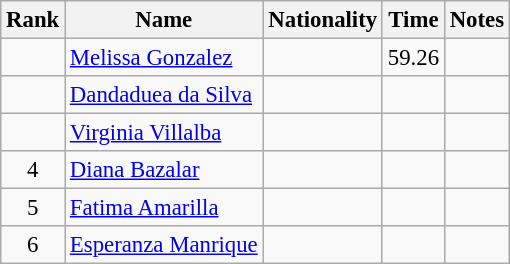<table class="wikitable sortable" style="text-align:center;font-size:95%">
<tr>
<th>Rank</th>
<th>Name</th>
<th>Nationality</th>
<th>Time</th>
<th>Notes</th>
</tr>
<tr>
<td></td>
<td align=left><a href='#'>Melissa Gonzalez</a></td>
<td align=left></td>
<td>59.26</td>
<td></td>
</tr>
<tr>
<td></td>
<td align=left><a href='#'>Dandaduea da Silva</a></td>
<td align=left></td>
<td></td>
<td></td>
</tr>
<tr>
<td></td>
<td align=left><a href='#'>Virginia Villalba</a></td>
<td align=left></td>
<td></td>
<td></td>
</tr>
<tr>
<td>4</td>
<td align=left><a href='#'>Diana Bazalar</a></td>
<td align=left></td>
<td></td>
<td></td>
</tr>
<tr>
<td>5</td>
<td align=left><a href='#'>Fatima Amarilla</a></td>
<td align=left></td>
<td></td>
<td></td>
</tr>
<tr>
<td>6</td>
<td align=left><a href='#'>Esperanza Manrique</a></td>
<td align=left></td>
<td></td>
<td></td>
</tr>
</table>
